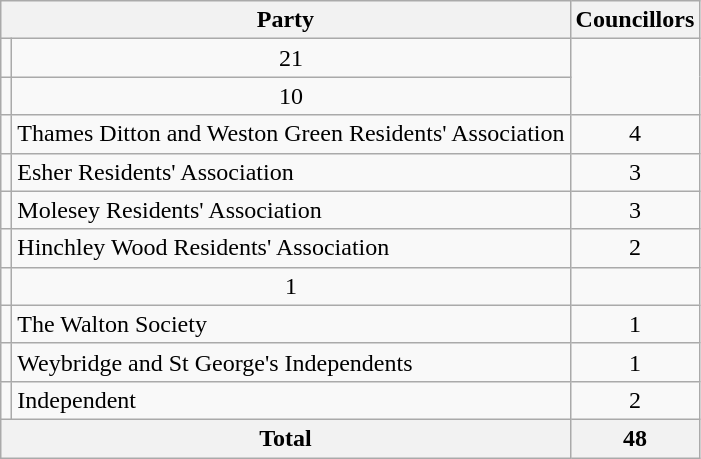<table class="wikitable">
<tr>
<th colspan=2>Party</th>
<th>Councillors</th>
</tr>
<tr>
<td></td>
<td align=center>21</td>
</tr>
<tr>
<td></td>
<td align=center>10</td>
</tr>
<tr>
<td></td>
<td>Thames Ditton and Weston Green Residents' Association</td>
<td align=center>4</td>
</tr>
<tr>
<td></td>
<td>Esher Residents' Association</td>
<td align=center>3</td>
</tr>
<tr>
<td></td>
<td>Molesey Residents' Association</td>
<td align=center>3</td>
</tr>
<tr>
<td></td>
<td>Hinchley Wood Residents' Association</td>
<td align=center>2</td>
</tr>
<tr>
<td></td>
<td align=center>1</td>
</tr>
<tr>
<td></td>
<td>The Walton Society</td>
<td align=center>1</td>
</tr>
<tr>
<td></td>
<td>Weybridge and St George's Independents</td>
<td align=center>1</td>
</tr>
<tr>
<td></td>
<td>Independent</td>
<td align=center>2</td>
</tr>
<tr>
<th colspan=2>Total</th>
<th align=center>48</th>
</tr>
</table>
